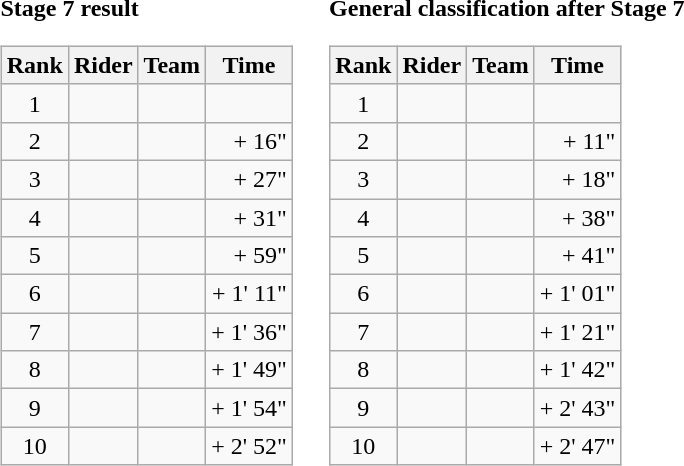<table>
<tr>
<td><strong>Stage 7 result</strong><br><table class="wikitable">
<tr>
<th scope="col">Rank</th>
<th scope="col">Rider</th>
<th scope="col">Team</th>
<th scope="col">Time</th>
</tr>
<tr>
<td style="text-align:center;">1</td>
<td></td>
<td></td>
<td style="text-align:right;"></td>
</tr>
<tr>
<td style="text-align:center;">2</td>
<td></td>
<td></td>
<td style="text-align:right;">+ 16"</td>
</tr>
<tr>
<td style="text-align:center;">3</td>
<td></td>
<td></td>
<td style="text-align:right;">+ 27"</td>
</tr>
<tr>
<td style="text-align:center;">4</td>
<td></td>
<td></td>
<td style="text-align:right;">+ 31"</td>
</tr>
<tr>
<td style="text-align:center;">5</td>
<td></td>
<td></td>
<td style="text-align:right;">+ 59"</td>
</tr>
<tr>
<td style="text-align:center;">6</td>
<td></td>
<td></td>
<td style="text-align:right;">+ 1' 11"</td>
</tr>
<tr>
<td style="text-align:center;">7</td>
<td></td>
<td></td>
<td style="text-align:right;">+ 1' 36"</td>
</tr>
<tr>
<td style="text-align:center;">8</td>
<td></td>
<td></td>
<td style="text-align:right;">+ 1' 49"</td>
</tr>
<tr>
<td style="text-align:center;">9</td>
<td></td>
<td></td>
<td style="text-align:right;">+ 1' 54"</td>
</tr>
<tr>
<td style="text-align:center;">10</td>
<td></td>
<td></td>
<td style="text-align:right;">+ 2' 52"</td>
</tr>
</table>
</td>
<td></td>
<td><strong>General classification after Stage 7</strong><br><table class="wikitable">
<tr>
<th scope="col">Rank</th>
<th scope="col">Rider</th>
<th scope="col">Team</th>
<th scope="col">Time</th>
</tr>
<tr>
<td style="text-align:center;">1</td>
<td></td>
<td></td>
<td style="text-align:right;"></td>
</tr>
<tr>
<td style="text-align:center;">2</td>
<td></td>
<td></td>
<td style="text-align:right;">+ 11"</td>
</tr>
<tr>
<td style="text-align:center;">3</td>
<td></td>
<td></td>
<td style="text-align:right;">+ 18"</td>
</tr>
<tr>
<td style="text-align:center;">4</td>
<td></td>
<td></td>
<td style="text-align:right;">+ 38"</td>
</tr>
<tr>
<td style="text-align:center;">5</td>
<td></td>
<td></td>
<td style="text-align:right;">+ 41"</td>
</tr>
<tr>
<td style="text-align:center;">6</td>
<td></td>
<td></td>
<td style="text-align:right;">+ 1' 01"</td>
</tr>
<tr>
<td style="text-align:center;">7</td>
<td></td>
<td></td>
<td style="text-align:right;">+ 1' 21"</td>
</tr>
<tr>
<td style="text-align:center;">8</td>
<td></td>
<td></td>
<td style="text-align:right;">+ 1' 42"</td>
</tr>
<tr>
<td style="text-align:center;">9</td>
<td></td>
<td></td>
<td style="text-align:right;">+ 2' 43"</td>
</tr>
<tr>
<td style="text-align:center;">10</td>
<td></td>
<td></td>
<td style="text-align:right;">+ 2' 47"</td>
</tr>
</table>
</td>
</tr>
</table>
